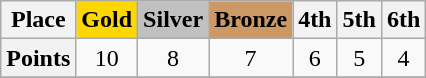<table class="wikitable" style="text-align:center">
<tr>
<th>Place</th>
<td bgcolor="gold"><strong>Gold</strong></td>
<td bgcolor="silver"><strong>Silver</strong></td>
<td bgcolor=cc9966><strong>Bronze</strong></td>
<th>4th</th>
<th>5th</th>
<th>6th</th>
</tr>
<tr>
<th>Points</th>
<td>10</td>
<td>8</td>
<td>7</td>
<td>6</td>
<td>5</td>
<td>4</td>
</tr>
<tr>
</tr>
</table>
